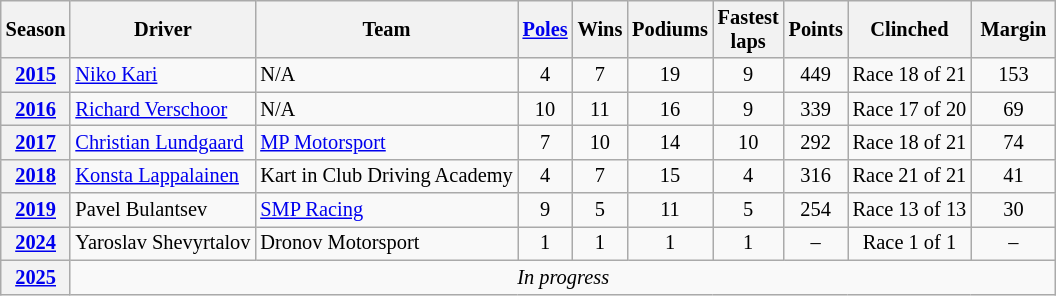<table class="wikitable sortable" style="font-size:85%; text-align:center;">
<tr>
<th scope=col>Season</th>
<th scope=col>Driver</th>
<th scope=col>Team</th>
<th scope=col><a href='#'>Poles</a></th>
<th scope=col>Wins</th>
<th scope=col>Podiums</th>
<th scope=col width="40">Fastest laps</th>
<th scope=col>Points</th>
<th scope=col>Clinched</th>
<th scope=col width="50">Margin</th>
</tr>
<tr>
<th><a href='#'>2015</a></th>
<td align=left> <a href='#'>Niko Kari</a></td>
<td align=left>N/A</td>
<td>4</td>
<td>7</td>
<td>19</td>
<td>9</td>
<td>449</td>
<td>Race 18 of 21</td>
<td>153</td>
</tr>
<tr>
<th><a href='#'>2016</a></th>
<td align=left> <a href='#'>Richard Verschoor</a></td>
<td align=left>N/A</td>
<td>10</td>
<td>11</td>
<td>16</td>
<td>9</td>
<td>339</td>
<td>Race 17 of 20</td>
<td>69</td>
</tr>
<tr>
<th><a href='#'>2017</a></th>
<td align=left> <a href='#'>Christian Lundgaard</a></td>
<td align=left> <a href='#'>MP Motorsport</a></td>
<td>7</td>
<td>10</td>
<td>14</td>
<td>10</td>
<td>292</td>
<td>Race 18 of 21</td>
<td>74</td>
</tr>
<tr>
<th><a href='#'>2018</a></th>
<td align=left> <a href='#'>Konsta Lappalainen</a></td>
<td align=left> Kart in Club Driving Academy</td>
<td>4</td>
<td>7</td>
<td>15</td>
<td>4</td>
<td>316</td>
<td>Race 21 of 21</td>
<td>41</td>
</tr>
<tr>
<th><a href='#'>2019</a></th>
<td align=left> Pavel Bulantsev</td>
<td align=left> <a href='#'>SMP Racing</a></td>
<td>9</td>
<td>5</td>
<td>11</td>
<td>5</td>
<td>254</td>
<td>Race 13 of 13</td>
<td>30</td>
</tr>
<tr>
<th><a href='#'>2024</a></th>
<td align=left> Yaroslav Shevyrtalov</td>
<td align=left> Dronov Motorsport</td>
<td>1</td>
<td>1</td>
<td>1</td>
<td>1</td>
<td>–</td>
<td>Race 1 of 1</td>
<td>–</td>
</tr>
<tr>
<th><a href='#'>2025</a></th>
<td colspan=9 align=center><em>In progress</em></td>
</tr>
</table>
